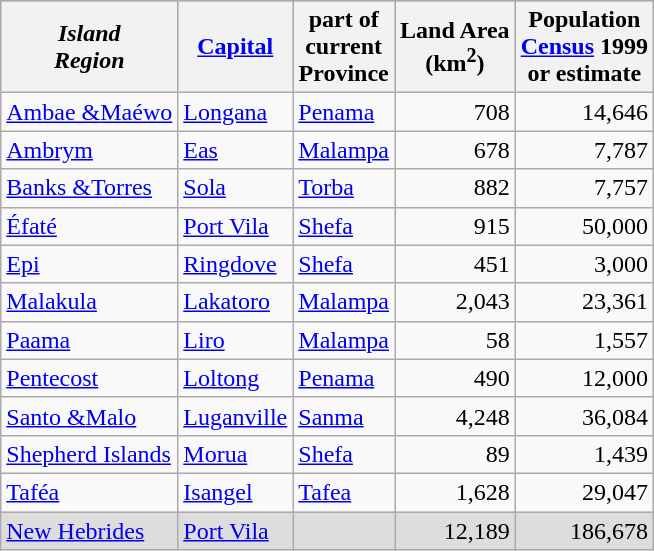<table class="wikitable sortable">
<tr bgcolor="#CCCCCC">
<th><em>Island<br>Region</em></th>
<th><a href='#'>Capital</a></th>
<th>part of<br>current<br>Province</th>
<th>Land Area<br>(km<sup>2</sup>)</th>
<th>Population<br><a href='#'>Census</a> 1999<br>or estimate</th>
</tr>
<tr>
<td><a href='#'>Ambae &</a><a href='#'>Maéwo</a></td>
<td><a href='#'>Longana</a></td>
<td><a href='#'>Penama</a></td>
<td align="right">708</td>
<td align="right">14,646</td>
</tr>
<tr>
<td><a href='#'>Ambrym</a></td>
<td><a href='#'>Eas</a></td>
<td><a href='#'>Malampa</a></td>
<td align="right">678</td>
<td align="right">7,787</td>
</tr>
<tr>
<td><a href='#'>Banks &</a><a href='#'>Torres</a></td>
<td><a href='#'>Sola</a></td>
<td><a href='#'>Torba</a></td>
<td align="right">882</td>
<td align="right">7,757</td>
</tr>
<tr>
<td><a href='#'>Éfaté</a></td>
<td><a href='#'>Port Vila</a></td>
<td><a href='#'>Shefa</a></td>
<td align="right">915</td>
<td align="right">50,000</td>
</tr>
<tr>
<td><a href='#'>Epi</a></td>
<td><a href='#'>Ringdove</a></td>
<td><a href='#'>Shefa</a></td>
<td align="right">451</td>
<td align="right">3,000</td>
</tr>
<tr>
<td><a href='#'>Malakula</a></td>
<td><a href='#'>Lakatoro</a></td>
<td><a href='#'>Malampa</a></td>
<td align="right">2,043</td>
<td align="right">23,361</td>
</tr>
<tr>
<td><a href='#'>Paama</a></td>
<td><a href='#'>Liro</a></td>
<td><a href='#'>Malampa</a></td>
<td align="right">58</td>
<td align="right">1,557</td>
</tr>
<tr>
<td><a href='#'>Pentecost</a></td>
<td><a href='#'>Loltong</a></td>
<td><a href='#'>Penama</a></td>
<td align="right">490</td>
<td align="right">12,000</td>
</tr>
<tr>
<td><a href='#'>Santo &</a><a href='#'>Malo</a></td>
<td><a href='#'>Luganville</a></td>
<td><a href='#'>Sanma</a></td>
<td align="right">4,248</td>
<td align="right">36,084</td>
</tr>
<tr>
<td><a href='#'>Shepherd Islands</a></td>
<td><a href='#'>Morua</a></td>
<td><a href='#'>Shefa</a></td>
<td align="right">89</td>
<td align="right">1,439</td>
</tr>
<tr>
<td><a href='#'>Taféa</a></td>
<td><a href='#'>Isangel</a></td>
<td><a href='#'>Tafea</a></td>
<td align="right">1,628</td>
<td align="right">29,047</td>
</tr>
<tr style="background: #DDDDDD;" class="sortbottom">
<td><a href='#'>New Hebrides</a></td>
<td><a href='#'>Port Vila</a></td>
<td> </td>
<td align="right">12,189</td>
<td align="right">186,678</td>
</tr>
</table>
